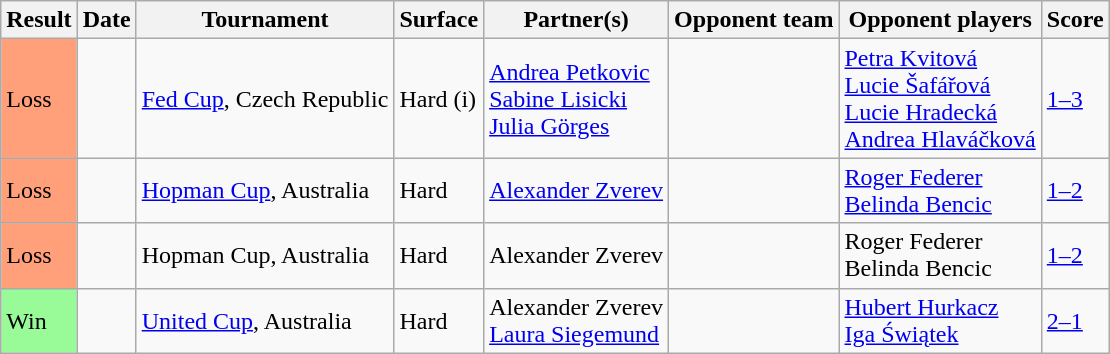<table class="sortable wikitable nowrap">
<tr>
<th>Result</th>
<th>Date</th>
<th>Tournament</th>
<th>Surface</th>
<th>Partner(s)</th>
<th>Opponent team</th>
<th>Opponent players</th>
<th class="unsortable">Score</th>
</tr>
<tr>
<td style="background:#ffa07a;">Loss</td>
<td><a href='#'></a></td>
<td><a href='#'>Fed Cup</a>, Czech Republic</td>
<td>Hard (i)</td>
<td><a href='#'>Andrea Petkovic</a><br><a href='#'>Sabine Lisicki</a><br><a href='#'>Julia Görges</a></td>
<td></td>
<td><a href='#'>Petra Kvitová</a><br><a href='#'>Lucie Šafářová</a><br><a href='#'>Lucie Hradecká</a><br><a href='#'>Andrea Hlaváčková</a></td>
<td><a href='#'>1–3</a></td>
</tr>
<tr>
<td style="background:#ffa07a;">Loss</td>
<td><a href='#'></a></td>
<td><a href='#'>Hopman Cup</a>, Australia</td>
<td>Hard</td>
<td><a href='#'>Alexander Zverev</a></td>
<td></td>
<td><a href='#'>Roger Federer</a> <br> <a href='#'>Belinda Bencic</a></td>
<td><a href='#'>1–2</a></td>
</tr>
<tr>
<td style="background:#ffa07a;">Loss</td>
<td><a href='#'></a></td>
<td>Hopman Cup, Australia</td>
<td>Hard</td>
<td>Alexander Zverev</td>
<td></td>
<td>Roger Federer <br> Belinda Bencic</td>
<td><a href='#'>1–2</a></td>
</tr>
<tr>
<td style="background:#98fb98;">Win</td>
<td><a href='#'></a></td>
<td><a href='#'>United Cup</a>, Australia</td>
<td>Hard</td>
<td>Alexander Zverev<br><a href='#'>Laura Siegemund</a></td>
<td></td>
<td><a href='#'>Hubert Hurkacz</a> <br> <a href='#'>Iga Świątek</a></td>
<td><a href='#'>2–1</a></td>
</tr>
</table>
